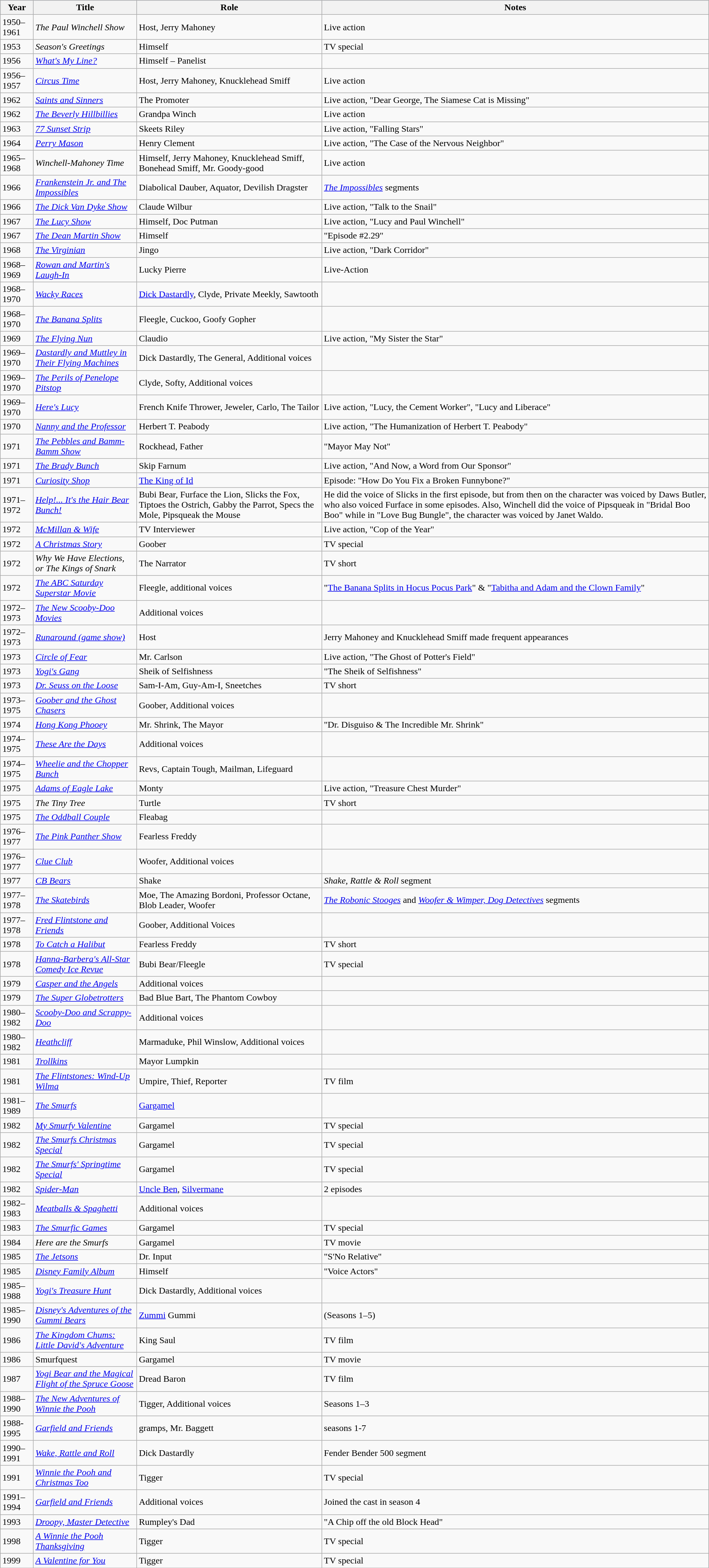<table class="wikitable">
<tr style="background:#b0c4de; text-align:center;">
<th>Year</th>
<th>Title</th>
<th>Role</th>
<th>Notes</th>
</tr>
<tr>
<td>1950–1961</td>
<td><em>The Paul Winchell Show</em></td>
<td>Host, Jerry Mahoney</td>
<td>Live action</td>
</tr>
<tr>
<td>1953</td>
<td><em>Season's Greetings</em></td>
<td>Himself</td>
<td>TV special</td>
</tr>
<tr>
<td>1956</td>
<td><em><a href='#'>What's My Line?</a></em></td>
<td>Himself – Panelist</td>
<td></td>
</tr>
<tr>
<td>1956–1957</td>
<td><em><a href='#'>Circus Time</a></em></td>
<td>Host, Jerry Mahoney, Knucklehead Smiff</td>
<td>Live action</td>
</tr>
<tr>
<td>1962</td>
<td><em><a href='#'>Saints and Sinners</a></em></td>
<td>The Promoter</td>
<td>Live action, "Dear George, The Siamese Cat is Missing"</td>
</tr>
<tr>
<td>1962</td>
<td><em><a href='#'>The Beverly Hillbillies</a></em></td>
<td>Grandpa Winch</td>
<td>Live action</td>
</tr>
<tr>
<td>1963</td>
<td><em><a href='#'>77 Sunset Strip</a></em></td>
<td>Skeets Riley</td>
<td>Live action, "Falling Stars"</td>
</tr>
<tr>
<td>1964</td>
<td><em><a href='#'>Perry Mason</a></em></td>
<td>Henry Clement</td>
<td>Live action, "The Case of the Nervous Neighbor"</td>
</tr>
<tr>
<td>1965–1968</td>
<td><em>Winchell-Mahoney Time</em></td>
<td>Himself, Jerry Mahoney, Knucklehead Smiff, Bonehead Smiff, Mr. Goody-good</td>
<td>Live action</td>
</tr>
<tr>
<td>1966</td>
<td><em><a href='#'>Frankenstein Jr. and The Impossibles</a></em></td>
<td>Diabolical Dauber, Aquator, Devilish Dragster</td>
<td><em><a href='#'>The Impossibles</a></em> segments</td>
</tr>
<tr>
<td>1966</td>
<td><em><a href='#'>The Dick Van Dyke Show</a></em></td>
<td>Claude Wilbur</td>
<td>Live action, "Talk to the Snail"</td>
</tr>
<tr>
<td>1967</td>
<td><em><a href='#'>The Lucy Show</a></em></td>
<td>Himself, Doc Putman</td>
<td>Live action, "Lucy and Paul Winchell"</td>
</tr>
<tr>
<td>1967</td>
<td><em><a href='#'>The Dean Martin Show</a></em></td>
<td>Himself</td>
<td>"Episode #2.29"</td>
</tr>
<tr>
<td>1968</td>
<td><em><a href='#'>The Virginian</a></em></td>
<td>Jingo</td>
<td>Live action, "Dark Corridor"</td>
</tr>
<tr>
<td>1968–1969</td>
<td><em><a href='#'>Rowan and Martin's Laugh-In</a></em></td>
<td>Lucky Pierre</td>
<td>Live-Action</td>
</tr>
<tr>
<td>1968–1970</td>
<td><em><a href='#'>Wacky Races</a></em></td>
<td><a href='#'>Dick Dastardly</a>, Clyde, Private Meekly, Sawtooth</td>
<td></td>
</tr>
<tr>
<td>1968–1970</td>
<td><em><a href='#'>The Banana Splits</a></em></td>
<td>Fleegle, Cuckoo, Goofy Gopher</td>
<td></td>
</tr>
<tr>
<td>1969</td>
<td><em><a href='#'>The Flying Nun</a></em></td>
<td>Claudio</td>
<td>Live action, "My Sister the Star"</td>
</tr>
<tr>
<td>1969–1970</td>
<td><em><a href='#'>Dastardly and Muttley in Their Flying Machines</a></em></td>
<td>Dick Dastardly, The General, Additional voices</td>
<td></td>
</tr>
<tr>
<td>1969–1970</td>
<td><em><a href='#'>The Perils of Penelope Pitstop</a></em></td>
<td>Clyde, Softy, Additional voices</td>
<td></td>
</tr>
<tr>
<td>1969–1970</td>
<td><em><a href='#'>Here's Lucy</a></em></td>
<td>French Knife Thrower, Jeweler, Carlo, The Tailor</td>
<td>Live action, "Lucy, the Cement Worker", "Lucy and Liberace"</td>
</tr>
<tr>
<td>1970</td>
<td><em><a href='#'>Nanny and the Professor</a></em></td>
<td>Herbert T. Peabody</td>
<td>Live action, "The Humanization of Herbert T. Peabody"</td>
</tr>
<tr>
<td>1971</td>
<td><em><a href='#'>The Pebbles and Bamm-Bamm Show</a></em></td>
<td>Rockhead, Father</td>
<td>"Mayor May Not"</td>
</tr>
<tr>
<td>1971</td>
<td><em><a href='#'>The Brady Bunch</a></em></td>
<td>Skip Farnum</td>
<td>Live action, "And Now, a Word from Our Sponsor"</td>
</tr>
<tr>
<td>1971</td>
<td><em><a href='#'>Curiosity Shop</a></em></td>
<td><a href='#'>The King of Id</a></td>
<td>Episode: "How Do You Fix a Broken Funnybone?" </td>
</tr>
<tr>
<td>1971–1972</td>
<td><em><a href='#'>Help!... It's the Hair Bear Bunch!</a></em></td>
<td>Bubi Bear, Furface the Lion, Slicks the Fox, Tiptoes the Ostrich, Gabby the Parrot, Specs the Mole, Pipsqueak the Mouse</td>
<td>He did the voice of Slicks in the first episode, but from then on the character was voiced by Daws Butler, who also voiced Furface in some episodes. Also, Winchell did the voice of Pipsqueak in "Bridal Boo Boo" while in "Love Bug Bungle", the character was voiced by Janet Waldo.</td>
</tr>
<tr>
<td>1972</td>
<td><em><a href='#'>McMillan & Wife</a></em></td>
<td>TV Interviewer</td>
<td>Live action, "Cop of the Year"</td>
</tr>
<tr>
<td>1972</td>
<td><em><a href='#'>A Christmas Story</a></em></td>
<td>Goober</td>
<td>TV special</td>
</tr>
<tr>
<td>1972</td>
<td><em>Why We Have Elections, or The Kings of Snark</em></td>
<td>The Narrator</td>
<td>TV short</td>
</tr>
<tr>
<td>1972</td>
<td><em><a href='#'>The ABC Saturday Superstar Movie</a></em></td>
<td>Fleegle, additional voices</td>
<td>"<a href='#'>The Banana Splits in Hocus Pocus Park</a>" & "<a href='#'>Tabitha and Adam and the Clown Family</a>"</td>
</tr>
<tr>
<td>1972–1973</td>
<td><em><a href='#'>The New Scooby-Doo Movies</a></em></td>
<td>Additional voices</td>
<td></td>
</tr>
<tr>
<td>1972–1973</td>
<td><em><a href='#'>Runaround (game show)</a></em></td>
<td>Host</td>
<td>Jerry Mahoney and Knucklehead Smiff made frequent appearances</td>
</tr>
<tr>
<td>1973</td>
<td><em><a href='#'>Circle of Fear</a></em></td>
<td>Mr. Carlson</td>
<td>Live action, "The Ghost of Potter's Field"</td>
</tr>
<tr>
<td>1973</td>
<td><em><a href='#'>Yogi's Gang</a></em></td>
<td>Sheik of Selfishness</td>
<td>"The Sheik of Selfishness"</td>
</tr>
<tr>
<td>1973</td>
<td><em><a href='#'>Dr. Seuss on the Loose</a></em></td>
<td>Sam-I-Am, Guy-Am-I, Sneetches</td>
<td>TV short</td>
</tr>
<tr>
<td>1973–1975</td>
<td><em><a href='#'>Goober and the Ghost Chasers</a></em></td>
<td>Goober, Additional voices</td>
<td></td>
</tr>
<tr>
<td>1974</td>
<td><em><a href='#'>Hong Kong Phooey</a></em></td>
<td>Mr. Shrink, The Mayor</td>
<td>"Dr. Disguiso & The Incredible Mr. Shrink"</td>
</tr>
<tr>
<td>1974–1975</td>
<td><em><a href='#'>These Are the Days</a></em></td>
<td>Additional voices</td>
<td></td>
</tr>
<tr>
<td>1974–1975</td>
<td><em><a href='#'>Wheelie and the Chopper Bunch</a></em></td>
<td>Revs, Captain Tough, Mailman, Lifeguard</td>
<td></td>
</tr>
<tr>
<td>1975</td>
<td><em><a href='#'>Adams of Eagle Lake</a></em></td>
<td>Monty</td>
<td>Live action, "Treasure Chest Murder"</td>
</tr>
<tr>
<td>1975</td>
<td><em>The Tiny Tree</em></td>
<td>Turtle</td>
<td>TV short</td>
</tr>
<tr>
<td>1975</td>
<td><em><a href='#'>The Oddball Couple</a></em></td>
<td>Fleabag</td>
<td></td>
</tr>
<tr>
<td>1976–1977</td>
<td><em><a href='#'>The Pink Panther Show</a></em></td>
<td>Fearless Freddy</td>
<td></td>
</tr>
<tr>
<td>1976–1977</td>
<td><em><a href='#'>Clue Club</a></em></td>
<td>Woofer, Additional voices</td>
<td></td>
</tr>
<tr>
<td>1977</td>
<td><em><a href='#'>CB Bears</a></em></td>
<td>Shake</td>
<td><em>Shake, Rattle & Roll</em> segment</td>
</tr>
<tr>
<td>1977–1978</td>
<td><em><a href='#'>The Skatebirds</a></em></td>
<td>Moe, The Amazing Bordoni, Professor Octane, Blob Leader, Woofer</td>
<td><em><a href='#'>The Robonic Stooges</a></em> and <em><a href='#'>Woofer & Wimper, Dog Detectives</a></em> segments</td>
</tr>
<tr>
<td>1977–1978</td>
<td><em><a href='#'>Fred Flintstone and Friends</a></em></td>
<td>Goober, Additional Voices</td>
<td></td>
</tr>
<tr>
<td>1978</td>
<td><em><a href='#'>To Catch a Halibut</a></em></td>
<td>Fearless Freddy</td>
<td>TV short</td>
</tr>
<tr>
<td>1978</td>
<td><em><a href='#'>Hanna-Barbera's All-Star Comedy Ice Revue</a></em></td>
<td>Bubi Bear/Fleegle</td>
<td>TV special</td>
</tr>
<tr>
<td>1979</td>
<td><em><a href='#'>Casper and the Angels</a></em></td>
<td>Additional voices</td>
<td></td>
</tr>
<tr>
<td>1979</td>
<td><em><a href='#'>The Super Globetrotters</a></em></td>
<td>Bad Blue Bart, The Phantom Cowboy</td>
<td></td>
</tr>
<tr>
<td>1980–1982</td>
<td><em><a href='#'>Scooby-Doo and Scrappy-Doo</a></em></td>
<td>Additional voices</td>
<td></td>
</tr>
<tr>
<td>1980–1982</td>
<td><em><a href='#'>Heathcliff</a></em></td>
<td>Marmaduke, Phil Winslow, Additional voices</td>
<td></td>
</tr>
<tr>
<td>1981</td>
<td><em><a href='#'>Trollkins</a></em></td>
<td>Mayor Lumpkin</td>
<td></td>
</tr>
<tr>
<td>1981</td>
<td><em><a href='#'>The Flintstones: Wind-Up Wilma</a></em></td>
<td>Umpire, Thief, Reporter</td>
<td>TV film</td>
</tr>
<tr>
<td>1981–1989</td>
<td><em><a href='#'>The Smurfs</a></em></td>
<td><a href='#'>Gargamel</a></td>
<td></td>
</tr>
<tr>
<td>1982</td>
<td><em><a href='#'>My Smurfy Valentine</a></em></td>
<td>Gargamel</td>
<td>TV special</td>
</tr>
<tr>
<td>1982</td>
<td><em><a href='#'>The Smurfs Christmas Special</a></em></td>
<td>Gargamel</td>
<td>TV special</td>
</tr>
<tr>
<td>1982</td>
<td><em><a href='#'>The Smurfs' Springtime Special</a></em></td>
<td>Gargamel</td>
<td>TV special</td>
</tr>
<tr>
<td>1982</td>
<td><em><a href='#'>Spider-Man</a></em></td>
<td><a href='#'>Uncle Ben</a>, <a href='#'>Silvermane</a></td>
<td>2 episodes</td>
</tr>
<tr>
<td>1982–1983</td>
<td><em><a href='#'>Meatballs & Spaghetti</a></em></td>
<td>Additional voices</td>
<td></td>
</tr>
<tr>
<td>1983</td>
<td><em><a href='#'>The Smurfic Games</a></em></td>
<td>Gargamel</td>
<td>TV special</td>
</tr>
<tr>
<td>1984</td>
<td><em>Here are the Smurfs</em></td>
<td>Gargamel</td>
<td>TV movie</td>
</tr>
<tr>
<td>1985</td>
<td><em><a href='#'>The Jetsons</a></em></td>
<td>Dr. Input</td>
<td>"S'No Relative"</td>
</tr>
<tr>
<td>1985</td>
<td><em><a href='#'>Disney Family Album</a></em></td>
<td>Himself</td>
<td>"Voice Actors"</td>
</tr>
<tr>
<td>1985–1988</td>
<td><em><a href='#'>Yogi's Treasure Hunt</a></em></td>
<td>Dick Dastardly, Additional voices</td>
<td></td>
</tr>
<tr>
<td>1985–1990</td>
<td><em><a href='#'>Disney's Adventures of the Gummi Bears</a></em></td>
<td><a href='#'>Zummi</a> Gummi</td>
<td>(Seasons 1–5)</td>
</tr>
<tr>
<td>1986</td>
<td><em><a href='#'>The Kingdom Chums: Little David's Adventure</a></em></td>
<td>King Saul</td>
<td>TV film</td>
</tr>
<tr>
<td>1986</td>
<td>Smurfquest</td>
<td>Gargamel</td>
<td>TV movie</td>
</tr>
<tr>
<td>1987</td>
<td><em><a href='#'>Yogi Bear and the Magical Flight of the Spruce Goose</a></em></td>
<td>Dread Baron</td>
<td>TV film</td>
</tr>
<tr>
<td>1988–1990</td>
<td><em><a href='#'>The New Adventures of Winnie the Pooh</a></em></td>
<td>Tigger, Additional voices</td>
<td>Seasons 1–3</td>
</tr>
<tr>
<td>1988-1995</td>
<td><em><a href='#'>Garfield and Friends</a></em></td>
<td>gramps, Mr. Baggett</td>
<td>seasons 1-7</td>
</tr>
<tr>
<td>1990–1991</td>
<td><em><a href='#'>Wake, Rattle and Roll</a></em></td>
<td>Dick Dastardly</td>
<td>Fender Bender 500 segment</td>
</tr>
<tr>
<td>1991</td>
<td><em><a href='#'>Winnie the Pooh and Christmas Too</a></em></td>
<td>Tigger</td>
<td>TV special</td>
</tr>
<tr>
<td>1991–1994</td>
<td><em><a href='#'>Garfield and Friends</a></em></td>
<td>Additional voices</td>
<td>Joined the cast in season 4</td>
</tr>
<tr>
<td>1993</td>
<td><em><a href='#'>Droopy, Master Detective</a></em></td>
<td>Rumpley's Dad</td>
<td>"A Chip off the old Block Head"</td>
</tr>
<tr>
<td>1998</td>
<td><em><a href='#'>A Winnie the Pooh Thanksgiving</a></em></td>
<td>Tigger</td>
<td>TV special</td>
</tr>
<tr>
<td>1999</td>
<td><em><a href='#'>A Valentine for You</a></em></td>
<td>Tigger</td>
<td>TV special</td>
</tr>
<tr>
</tr>
</table>
